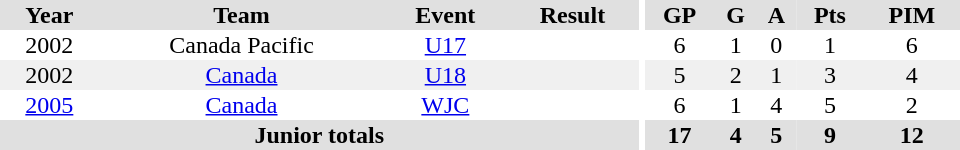<table border="0" cellpadding="1" cellspacing="0" ID="Table3" style="text-align:center; width:40em">
<tr ALIGN="center" bgcolor="#e0e0e0">
<th>Year</th>
<th>Team</th>
<th>Event</th>
<th>Result</th>
<th rowspan="99" bgcolor="#ffffff"></th>
<th>GP</th>
<th>G</th>
<th>A</th>
<th>Pts</th>
<th>PIM</th>
</tr>
<tr>
<td 2002 World U-17 Hockey Challenge>2002</td>
<td>Canada Pacific</td>
<td><a href='#'>U17</a></td>
<td></td>
<td>6</td>
<td>1</td>
<td>0</td>
<td>1</td>
<td>6</td>
</tr>
<tr bgcolor="#f0f0f0">
<td>2002</td>
<td><a href='#'>Canada</a></td>
<td><a href='#'>U18</a></td>
<td></td>
<td>5</td>
<td>2</td>
<td>1</td>
<td>3</td>
<td>4</td>
</tr>
<tr>
<td><a href='#'>2005</a></td>
<td><a href='#'>Canada</a></td>
<td><a href='#'>WJC</a></td>
<td></td>
<td>6</td>
<td>1</td>
<td>4</td>
<td>5</td>
<td>2</td>
</tr>
<tr bgcolor="#e0e0e0">
<th colspan=4>Junior totals</th>
<th>17</th>
<th>4</th>
<th>5</th>
<th>9</th>
<th>12</th>
</tr>
</table>
